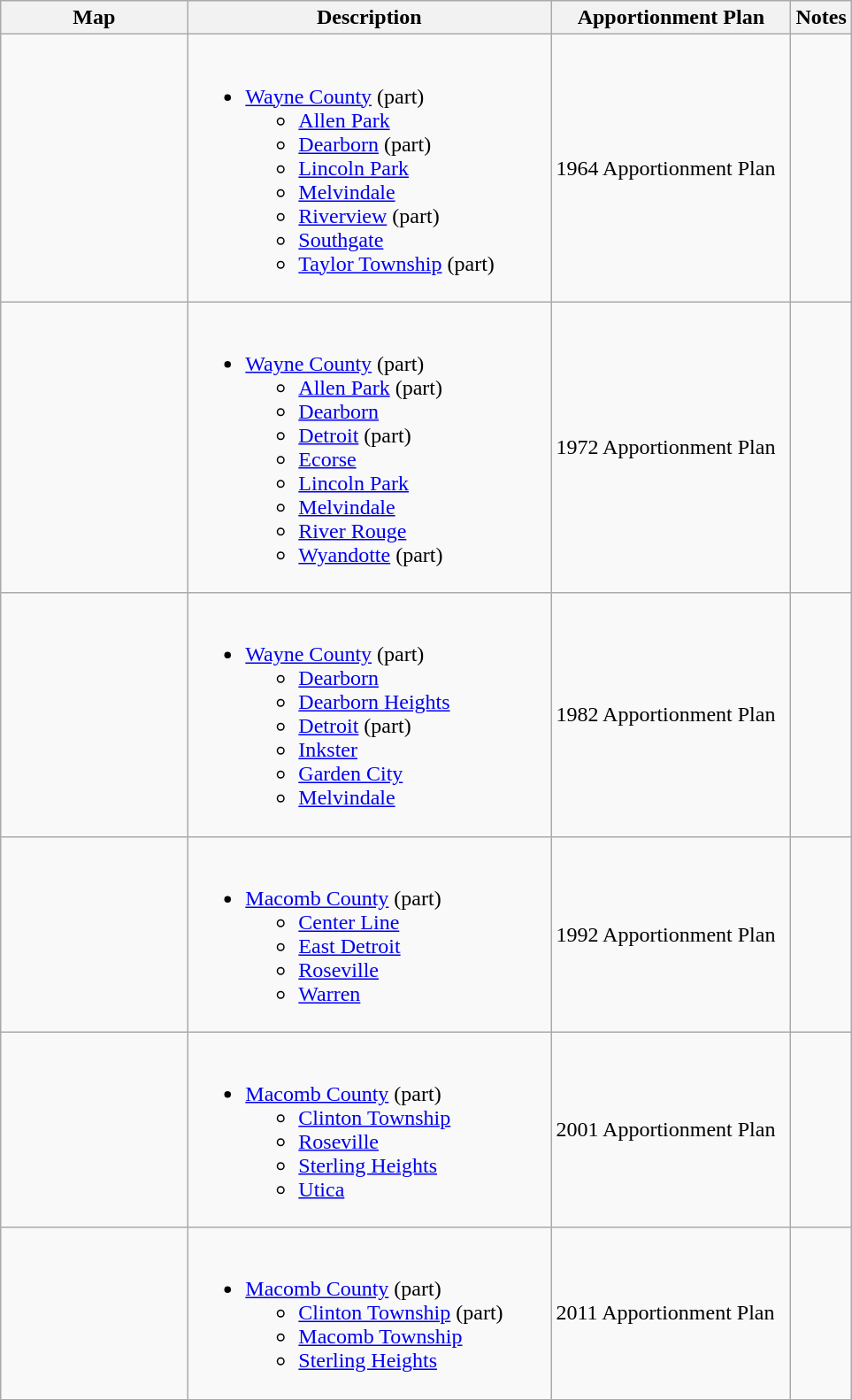<table class="wikitable sortable">
<tr>
<th style="width:100pt;">Map</th>
<th style="width:200pt;">Description</th>
<th style="width:130pt;">Apportionment Plan</th>
<th style="width:15pt;">Notes</th>
</tr>
<tr>
<td></td>
<td><br><ul><li><a href='#'>Wayne County</a> (part)<ul><li><a href='#'>Allen Park</a></li><li><a href='#'>Dearborn</a> (part)</li><li><a href='#'>Lincoln Park</a></li><li><a href='#'>Melvindale</a></li><li><a href='#'>Riverview</a> (part)</li><li><a href='#'>Southgate</a></li><li><a href='#'>Taylor Township</a> (part)</li></ul></li></ul></td>
<td>1964 Apportionment Plan</td>
<td></td>
</tr>
<tr>
<td></td>
<td><br><ul><li><a href='#'>Wayne County</a> (part)<ul><li><a href='#'>Allen Park</a> (part)</li><li><a href='#'>Dearborn</a></li><li><a href='#'>Detroit</a> (part)</li><li><a href='#'>Ecorse</a></li><li><a href='#'>Lincoln Park</a></li><li><a href='#'>Melvindale</a></li><li><a href='#'>River Rouge</a></li><li><a href='#'>Wyandotte</a> (part)</li></ul></li></ul></td>
<td>1972 Apportionment Plan</td>
<td></td>
</tr>
<tr>
<td></td>
<td><br><ul><li><a href='#'>Wayne County</a> (part)<ul><li><a href='#'>Dearborn</a></li><li><a href='#'>Dearborn Heights</a></li><li><a href='#'>Detroit</a> (part)</li><li><a href='#'>Inkster</a></li><li><a href='#'>Garden City</a></li><li><a href='#'>Melvindale</a></li></ul></li></ul></td>
<td>1982 Apportionment Plan</td>
<td></td>
</tr>
<tr>
<td></td>
<td><br><ul><li><a href='#'>Macomb County</a> (part)<ul><li><a href='#'>Center Line</a></li><li><a href='#'>East Detroit</a></li><li><a href='#'>Roseville</a></li><li><a href='#'>Warren</a></li></ul></li></ul></td>
<td>1992 Apportionment Plan</td>
<td></td>
</tr>
<tr>
<td></td>
<td><br><ul><li><a href='#'>Macomb County</a> (part)<ul><li><a href='#'>Clinton Township</a></li><li><a href='#'>Roseville</a></li><li><a href='#'>Sterling Heights</a></li><li><a href='#'>Utica</a></li></ul></li></ul></td>
<td>2001 Apportionment Plan</td>
<td></td>
</tr>
<tr>
<td></td>
<td><br><ul><li><a href='#'>Macomb County</a> (part)<ul><li><a href='#'>Clinton Township</a> (part)</li><li><a href='#'>Macomb Township</a></li><li><a href='#'>Sterling Heights</a></li></ul></li></ul></td>
<td>2011 Apportionment Plan</td>
<td></td>
</tr>
<tr>
</tr>
</table>
